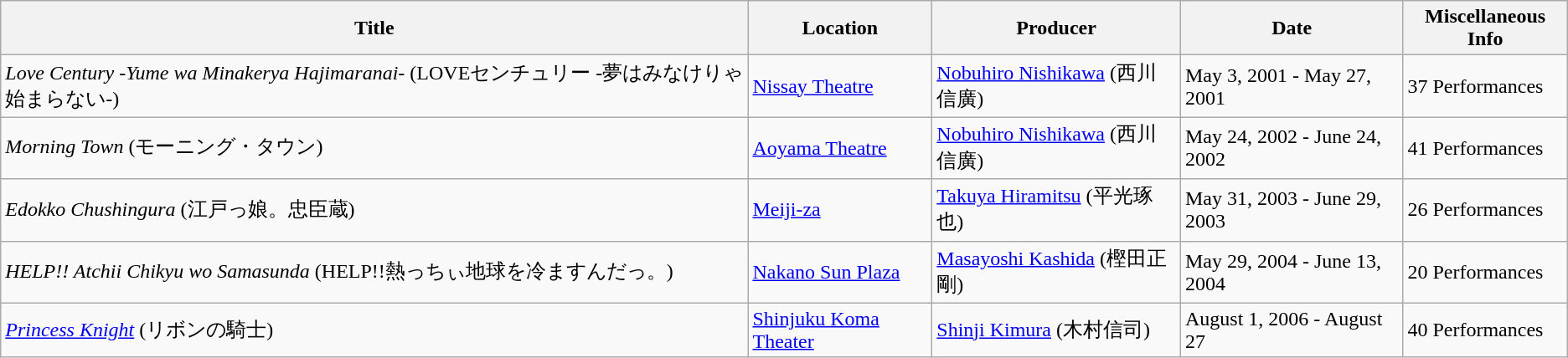<table class="wikitable">
<tr>
<th>Title</th>
<th>Location</th>
<th>Producer</th>
<th>Date</th>
<th>Miscellaneous Info</th>
</tr>
<tr>
<td><em>Love Century -Yume wa Minakerya Hajimaranai-</em> (LOVEセンチュリー -夢はみなけりゃ始まらない-)</td>
<td><a href='#'>Nissay Theatre</a></td>
<td><a href='#'>Nobuhiro Nishikawa</a> (西川信廣)</td>
<td>May 3, 2001 - May 27, 2001</td>
<td>37 Performances</td>
</tr>
<tr>
<td><em>Morning Town</em> (モーニング・タウン)</td>
<td><a href='#'>Aoyama Theatre</a></td>
<td><a href='#'>Nobuhiro Nishikawa</a> (西川信廣)</td>
<td>May 24, 2002 - June 24, 2002</td>
<td>41 Performances</td>
</tr>
<tr>
<td><em>Edokko Chushingura</em> (江戸っ娘。忠臣蔵)</td>
<td><a href='#'>Meiji-za</a></td>
<td><a href='#'>Takuya Hiramitsu</a> (平光琢也)</td>
<td>May 31, 2003 - June 29, 2003</td>
<td>26 Performances</td>
</tr>
<tr>
<td><em>HELP!! Atchii Chikyu wo Samasunda</em> (HELP!!熱っちぃ地球を冷ますんだっ。)</td>
<td><a href='#'>Nakano Sun Plaza</a></td>
<td><a href='#'>Masayoshi Kashida</a> (樫田正剛)</td>
<td>May 29, 2004 - June 13, 2004</td>
<td>20 Performances</td>
</tr>
<tr>
<td><em><a href='#'>Princess Knight</a></em> (リボンの騎士)</td>
<td><a href='#'>Shinjuku Koma Theater</a></td>
<td><a href='#'>Shinji Kimura</a> (木村信司)</td>
<td>August 1, 2006 - August 27</td>
<td>40 Performances</td>
</tr>
</table>
